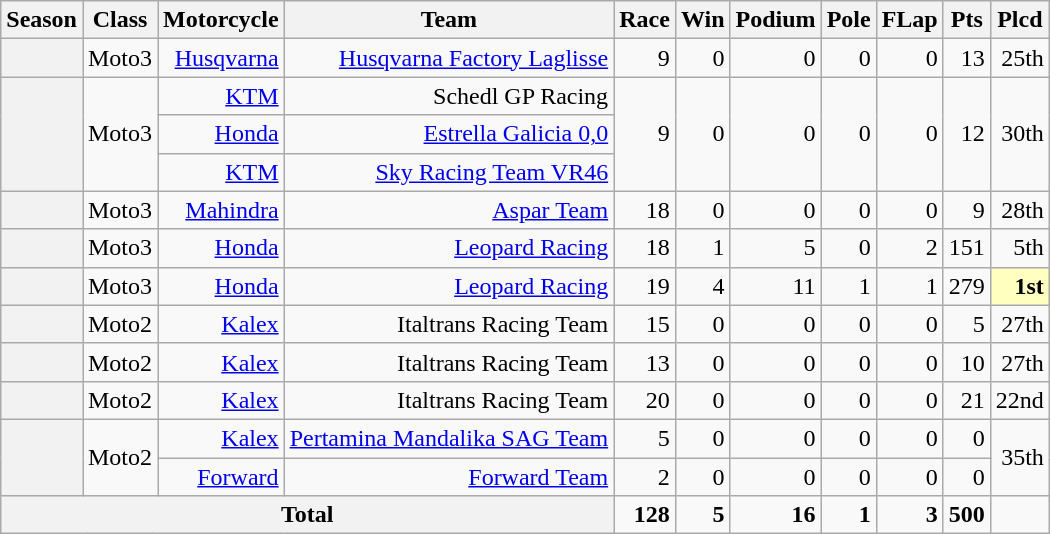<table class="wikitable" style=text-align:right>
<tr>
<th>Season</th>
<th>Class</th>
<th>Motorcycle</th>
<th>Team</th>
<th>Race</th>
<th>Win</th>
<th>Podium</th>
<th>Pole</th>
<th>FLap</th>
<th>Pts</th>
<th>Plcd</th>
</tr>
<tr>
<th></th>
<td>Moto3</td>
<td><a href='#'>Husqvarna</a></td>
<td><a href='#'>Husqvarna Factory Laglisse</a></td>
<td>9</td>
<td>0</td>
<td>0</td>
<td>0</td>
<td>0</td>
<td>13</td>
<td>25th</td>
</tr>
<tr>
<th rowspan=3></th>
<td rowspan=3>Moto3</td>
<td><a href='#'>KTM</a></td>
<td>Schedl GP Racing</td>
<td rowspan=3>9</td>
<td rowspan=3>0</td>
<td rowspan=3>0</td>
<td rowspan=3>0</td>
<td rowspan=3>0</td>
<td rowspan=3>12</td>
<td rowspan=3>30th</td>
</tr>
<tr>
<td><a href='#'>Honda</a></td>
<td><a href='#'>Estrella Galicia 0,0</a></td>
</tr>
<tr>
<td><a href='#'>KTM</a></td>
<td><a href='#'>Sky Racing Team VR46</a></td>
</tr>
<tr>
<th></th>
<td>Moto3</td>
<td><a href='#'>Mahindra</a></td>
<td><a href='#'>Aspar Team</a></td>
<td>18</td>
<td>0</td>
<td>0</td>
<td>0</td>
<td>0</td>
<td>9</td>
<td>28th</td>
</tr>
<tr>
<th></th>
<td>Moto3</td>
<td><a href='#'>Honda</a></td>
<td><a href='#'>Leopard Racing</a></td>
<td>18</td>
<td>1</td>
<td>5</td>
<td>0</td>
<td>2</td>
<td>151</td>
<td>5th</td>
</tr>
<tr>
<th></th>
<td>Moto3</td>
<td><a href='#'>Honda</a></td>
<td><a href='#'>Leopard Racing</a></td>
<td>19</td>
<td>4</td>
<td>11</td>
<td>1</td>
<td>1</td>
<td>279</td>
<td style="background:#ffffbf;"><strong>1st</strong></td>
</tr>
<tr>
<th></th>
<td>Moto2</td>
<td><a href='#'>Kalex</a></td>
<td>Italtrans Racing Team</td>
<td>15</td>
<td>0</td>
<td>0</td>
<td>0</td>
<td>0</td>
<td>5</td>
<td>27th</td>
</tr>
<tr>
<th></th>
<td>Moto2</td>
<td><a href='#'>Kalex</a></td>
<td>Italtrans Racing Team</td>
<td>13</td>
<td>0</td>
<td>0</td>
<td>0</td>
<td>0</td>
<td>10</td>
<td>27th</td>
</tr>
<tr>
<th></th>
<td>Moto2</td>
<td><a href='#'>Kalex</a></td>
<td>Italtrans Racing Team</td>
<td>20</td>
<td>0</td>
<td>0</td>
<td>0</td>
<td>0</td>
<td>21</td>
<td>22nd</td>
</tr>
<tr>
<th rowspan=2></th>
<td rowspan=2>Moto2</td>
<td><a href='#'>Kalex</a></td>
<td><a href='#'>Pertamina Mandalika SAG Team</a></td>
<td>5</td>
<td>0</td>
<td>0</td>
<td>0</td>
<td>0</td>
<td>0</td>
<td rowspan=2>35th</td>
</tr>
<tr>
<td><a href='#'>Forward</a></td>
<td><a href='#'>Forward Team</a></td>
<td>2</td>
<td>0</td>
<td>0</td>
<td>0</td>
<td>0</td>
<td>0</td>
</tr>
<tr>
<th colspan="4">Total</th>
<td><strong>128</strong></td>
<td><strong>5</strong></td>
<td><strong>16</strong></td>
<td><strong>1</strong></td>
<td><strong>3</strong></td>
<td><strong>500</strong></td>
<td></td>
</tr>
</table>
